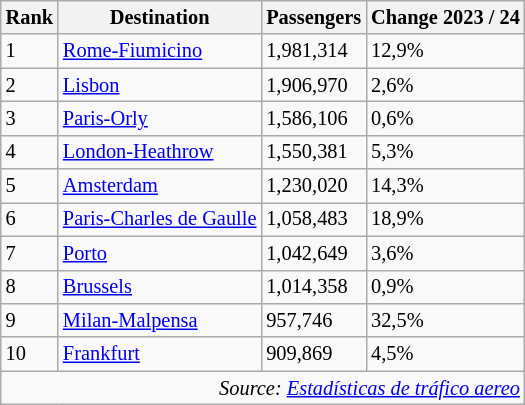<table class="wikitable" style="font-size: 85%; width:align">
<tr>
<th>Rank</th>
<th>Destination</th>
<th>Passengers</th>
<th>Change 2023 / 24</th>
</tr>
<tr>
<td>1</td>
<td><a href='#'>Rome-Fiumicino</a></td>
<td>1,981,314</td>
<td> 12,9%</td>
</tr>
<tr>
<td>2</td>
<td><a href='#'>Lisbon</a></td>
<td>1,906,970</td>
<td> 2,6%</td>
</tr>
<tr>
<td>3</td>
<td><a href='#'>Paris-Orly</a></td>
<td>1,586,106</td>
<td> 0,6%</td>
</tr>
<tr>
<td>4</td>
<td><a href='#'>London-Heathrow</a></td>
<td>1,550,381</td>
<td> 5,3%</td>
</tr>
<tr>
<td>5</td>
<td><a href='#'>Amsterdam</a></td>
<td>1,230,020</td>
<td> 14,3%</td>
</tr>
<tr>
<td>6</td>
<td><a href='#'>Paris-Charles de Gaulle</a></td>
<td>1,058,483</td>
<td> 18,9%</td>
</tr>
<tr>
<td>7</td>
<td><a href='#'>Porto</a></td>
<td>1,042,649</td>
<td> 3,6%</td>
</tr>
<tr>
<td>8</td>
<td><a href='#'>Brussels</a></td>
<td>1,014,358</td>
<td> 0,9%</td>
</tr>
<tr>
<td>9</td>
<td><a href='#'>Milan-Malpensa</a></td>
<td>957,746</td>
<td> 32,5%</td>
</tr>
<tr>
<td>10</td>
<td><a href='#'>Frankfurt</a></td>
<td>909,869</td>
<td> 4,5%</td>
</tr>
<tr>
<td colspan="4" style="text-align:right;"><em>Source: <a href='#'>Estadísticas de tráfico aereo</a></em></td>
</tr>
</table>
